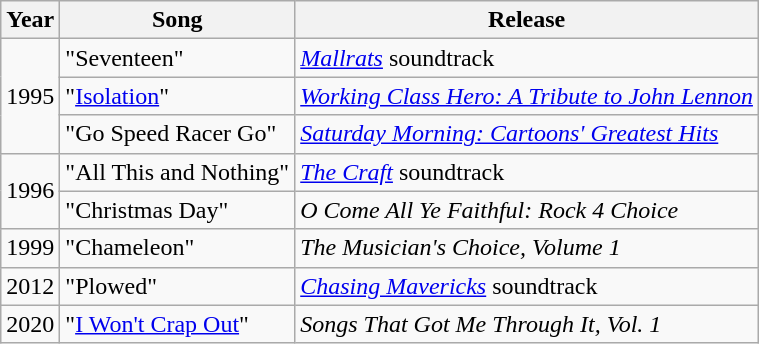<table class="wikitable">
<tr>
<th>Year</th>
<th>Song</th>
<th>Release</th>
</tr>
<tr>
<td rowspan="3">1995</td>
<td>"Seventeen"</td>
<td><em><a href='#'>Mallrats</a></em> soundtrack</td>
</tr>
<tr>
<td>"<a href='#'>Isolation</a>"</td>
<td><em><a href='#'>Working Class Hero: A Tribute to John Lennon</a></em></td>
</tr>
<tr>
<td>"Go Speed Racer Go"</td>
<td><em><a href='#'>Saturday Morning: Cartoons' Greatest Hits</a></em></td>
</tr>
<tr>
<td rowspan="2">1996</td>
<td>"All This and Nothing"</td>
<td><em><a href='#'>The Craft</a></em> soundtrack</td>
</tr>
<tr>
<td>"Christmas Day"</td>
<td><em>O Come All Ye Faithful: Rock 4 Choice</em></td>
</tr>
<tr>
<td>1999</td>
<td>"Chameleon"</td>
<td><em>The Musician's Choice, Volume 1</em></td>
</tr>
<tr>
<td>2012</td>
<td>"Plowed"</td>
<td><em><a href='#'>Chasing Mavericks</a></em> soundtrack</td>
</tr>
<tr>
<td>2020</td>
<td>"<a href='#'>I Won't Crap Out</a>"</td>
<td><em>Songs That Got Me Through It, Vol. 1</em></td>
</tr>
</table>
